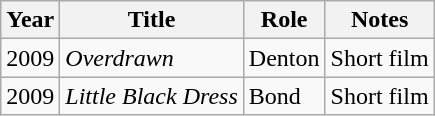<table class="wikitable sortable">
<tr>
<th>Year</th>
<th>Title</th>
<th>Role</th>
<th class="unsortable">Notes</th>
</tr>
<tr>
<td>2009</td>
<td><em>Overdrawn</em></td>
<td>Denton</td>
<td>Short film</td>
</tr>
<tr>
<td>2009</td>
<td><em>Little Black Dress </em></td>
<td>Bond</td>
<td>Short film</td>
</tr>
</table>
